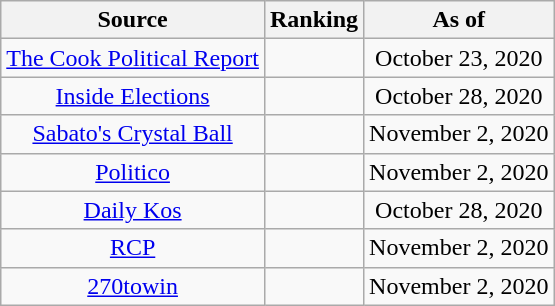<table class="wikitable" style="text-align:center">
<tr>
<th>Source</th>
<th>Ranking</th>
<th>As of</th>
</tr>
<tr>
<td><a href='#'>The Cook Political Report</a></td>
<td></td>
<td>October 23, 2020</td>
</tr>
<tr>
<td><a href='#'>Inside Elections</a></td>
<td></td>
<td>October 28, 2020</td>
</tr>
<tr>
<td><a href='#'>Sabato's Crystal Ball</a></td>
<td></td>
<td>November 2, 2020</td>
</tr>
<tr>
<td><a href='#'>Politico</a></td>
<td></td>
<td>November 2, 2020</td>
</tr>
<tr>
<td><a href='#'>Daily Kos</a></td>
<td></td>
<td>October 28, 2020</td>
</tr>
<tr>
<td><a href='#'>RCP</a></td>
<td></td>
<td>November 2, 2020</td>
</tr>
<tr>
<td><a href='#'>270towin</a></td>
<td></td>
<td>November 2, 2020</td>
</tr>
</table>
